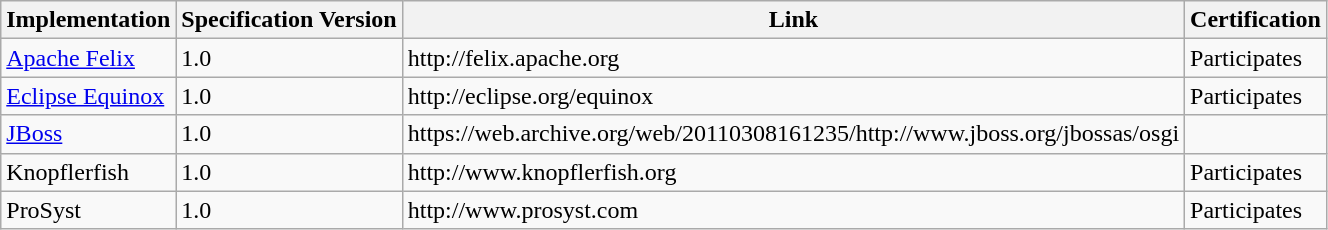<table class="wikitable sortable">
<tr>
<th>Implementation</th>
<th>Specification Version</th>
<th>Link</th>
<th>Certification</th>
</tr>
<tr>
<td><a href='#'>Apache Felix</a></td>
<td>1.0</td>
<td>http://felix.apache.org</td>
<td>Participates</td>
</tr>
<tr>
<td><a href='#'>Eclipse Equinox</a></td>
<td>1.0</td>
<td>http://eclipse.org/equinox</td>
<td>Participates</td>
</tr>
<tr>
<td><a href='#'>JBoss</a></td>
<td>1.0</td>
<td>https://web.archive.org/web/20110308161235/http://www.jboss.org/jbossas/osgi</td>
<td></td>
</tr>
<tr>
<td>Knopflerfish</td>
<td>1.0</td>
<td>http://www.knopflerfish.org</td>
<td>Participates</td>
</tr>
<tr>
<td>ProSyst</td>
<td>1.0</td>
<td>http://www.prosyst.com</td>
<td>Participates</td>
</tr>
</table>
